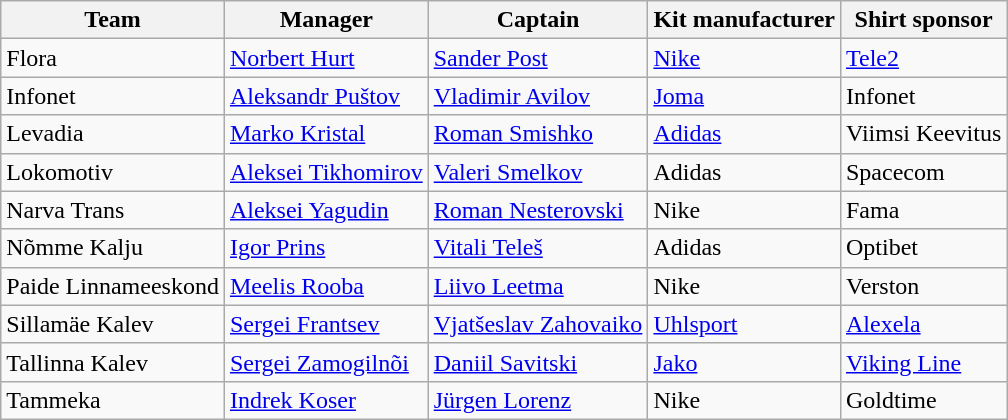<table class="wikitable sortable" style="text-align: left;">
<tr>
<th>Team</th>
<th>Manager</th>
<th>Captain</th>
<th>Kit manufacturer</th>
<th>Shirt sponsor</th>
</tr>
<tr>
<td>Flora</td>
<td> <a href='#'>Norbert Hurt</a></td>
<td> <a href='#'>Sander Post</a></td>
<td><a href='#'>Nike</a></td>
<td><a href='#'>Tele2</a></td>
</tr>
<tr>
<td>Infonet</td>
<td> <a href='#'>Aleksandr Puštov</a></td>
<td> <a href='#'>Vladimir Avilov</a></td>
<td><a href='#'>Joma</a></td>
<td>Infonet</td>
</tr>
<tr>
<td>Levadia</td>
<td> <a href='#'>Marko Kristal</a></td>
<td> <a href='#'>Roman Smishko</a></td>
<td><a href='#'>Adidas</a></td>
<td>Viimsi Keevitus</td>
</tr>
<tr>
<td>Lokomotiv</td>
<td> <a href='#'>Aleksei Tikhomirov</a></td>
<td> <a href='#'>Valeri Smelkov</a></td>
<td>Adidas</td>
<td>Spacecom</td>
</tr>
<tr>
<td>Narva Trans</td>
<td> <a href='#'>Aleksei Yagudin</a></td>
<td> <a href='#'>Roman Nesterovski</a></td>
<td>Nike</td>
<td>Fama</td>
</tr>
<tr>
<td>Nõmme Kalju</td>
<td> <a href='#'>Igor Prins</a></td>
<td> <a href='#'>Vitali Teleš</a></td>
<td>Adidas</td>
<td>Optibet</td>
</tr>
<tr>
<td>Paide Linnameeskond</td>
<td> <a href='#'>Meelis Rooba</a></td>
<td> <a href='#'>Liivo Leetma</a></td>
<td>Nike</td>
<td>Verston</td>
</tr>
<tr>
<td>Sillamäe Kalev</td>
<td> <a href='#'>Sergei Frantsev</a></td>
<td> <a href='#'>Vjatšeslav Zahovaiko</a></td>
<td><a href='#'>Uhlsport</a></td>
<td><a href='#'>Alexela</a></td>
</tr>
<tr>
<td>Tallinna Kalev</td>
<td> <a href='#'>Sergei Zamogilnõi</a></td>
<td> <a href='#'>Daniil Savitski</a></td>
<td><a href='#'>Jako</a></td>
<td><a href='#'>Viking Line</a></td>
</tr>
<tr>
<td>Tammeka</td>
<td> <a href='#'>Indrek Koser</a></td>
<td> <a href='#'>Jürgen Lorenz</a></td>
<td>Nike</td>
<td>Goldtime</td>
</tr>
</table>
